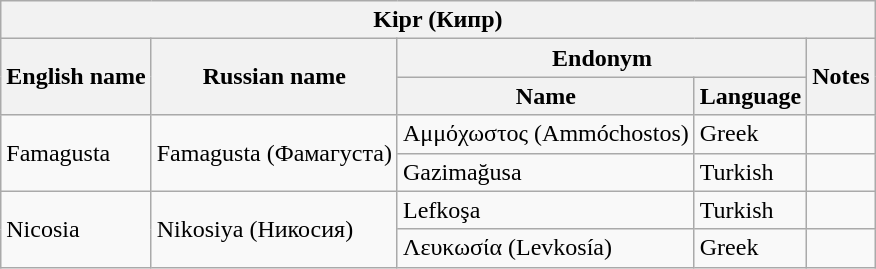<table class="wikitable sortable">
<tr>
<th colspan="5"> Kipr (Кипр)</th>
</tr>
<tr>
<th rowspan="2">English name</th>
<th rowspan="2">Russian name</th>
<th colspan="2">Endonym</th>
<th rowspan="2">Notes</th>
</tr>
<tr>
<th>Name</th>
<th>Language</th>
</tr>
<tr>
<td rowspan="2">Famagusta</td>
<td rowspan="2">Famagusta (Фамагуста)</td>
<td>Αμμόχωστος (Ammóchostos)</td>
<td>Greek</td>
<td></td>
</tr>
<tr>
<td>Gazimağusa</td>
<td>Turkish</td>
<td></td>
</tr>
<tr>
<td rowspan="2">Nicosia</td>
<td rowspan="2">Nikosiya (Никосия)</td>
<td>Lefkoşa</td>
<td>Turkish</td>
<td></td>
</tr>
<tr>
<td>Λευκωσία (Levkosía)</td>
<td>Greek</td>
<td></td>
</tr>
</table>
